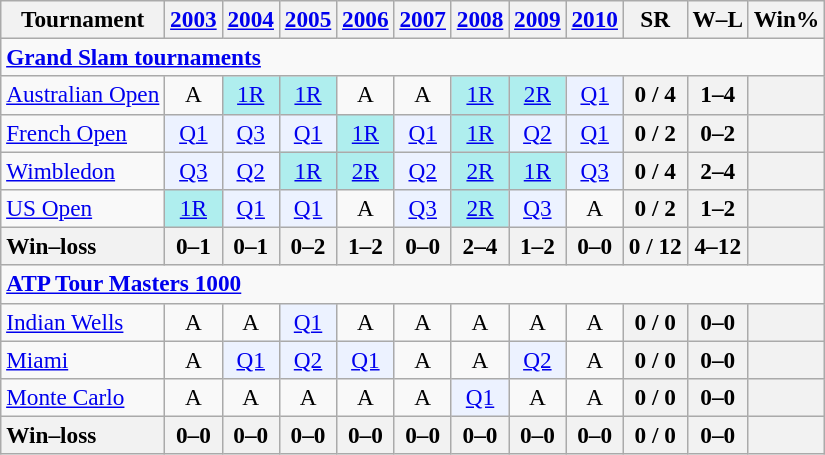<table class=wikitable style=text-align:center;font-size:97%>
<tr>
<th>Tournament</th>
<th><a href='#'>2003</a></th>
<th><a href='#'>2004</a></th>
<th><a href='#'>2005</a></th>
<th><a href='#'>2006</a></th>
<th><a href='#'>2007</a></th>
<th><a href='#'>2008</a></th>
<th><a href='#'>2009</a></th>
<th><a href='#'>2010</a></th>
<th>SR</th>
<th>W–L</th>
<th>Win%</th>
</tr>
<tr>
<td colspan=25 style=text-align:left><a href='#'><strong>Grand Slam tournaments</strong></a></td>
</tr>
<tr>
<td align=left><a href='#'>Australian Open</a></td>
<td>A</td>
<td bgcolor=afeeee><a href='#'>1R</a></td>
<td bgcolor=afeeee><a href='#'>1R</a></td>
<td>A</td>
<td>A</td>
<td bgcolor=afeeee><a href='#'>1R</a></td>
<td bgcolor=afeeee><a href='#'>2R</a></td>
<td bgcolor=ecf2ff><a href='#'>Q1</a></td>
<th>0 / 4</th>
<th>1–4</th>
<th></th>
</tr>
<tr>
<td align=left><a href='#'>French Open</a></td>
<td bgcolor=ecf2ff><a href='#'>Q1</a></td>
<td bgcolor=ecf2ff><a href='#'>Q3</a></td>
<td bgcolor=ecf2ff><a href='#'>Q1</a></td>
<td bgcolor=afeeee><a href='#'>1R</a></td>
<td bgcolor=ecf2ff><a href='#'>Q1</a></td>
<td bgcolor=afeeee><a href='#'>1R</a></td>
<td bgcolor=ecf2ff><a href='#'>Q2</a></td>
<td bgcolor=ecf2ff><a href='#'>Q1</a></td>
<th>0 / 2</th>
<th>0–2</th>
<th></th>
</tr>
<tr>
<td align=left><a href='#'>Wimbledon</a></td>
<td bgcolor=ecf2ff><a href='#'>Q3</a></td>
<td bgcolor=ecf2ff><a href='#'>Q2</a></td>
<td bgcolor=afeeee><a href='#'>1R</a></td>
<td bgcolor=afeeee><a href='#'>2R</a></td>
<td bgcolor=ecf2ff><a href='#'>Q2</a></td>
<td bgcolor=afeeee><a href='#'>2R</a></td>
<td bgcolor=afeeee><a href='#'>1R</a></td>
<td bgcolor=ecf2ff><a href='#'>Q3</a></td>
<th>0 / 4</th>
<th>2–4</th>
<th></th>
</tr>
<tr>
<td align=left><a href='#'>US Open</a></td>
<td bgcolor=afeeee><a href='#'>1R</a></td>
<td bgcolor=ecf2ff><a href='#'>Q1</a></td>
<td bgcolor=ecf2ff><a href='#'>Q1</a></td>
<td>A</td>
<td bgcolor=ecf2ff><a href='#'>Q3</a></td>
<td bgcolor=afeeee><a href='#'>2R</a></td>
<td bgcolor=ecf2ff><a href='#'>Q3</a></td>
<td>A</td>
<th>0 / 2</th>
<th>1–2</th>
<th></th>
</tr>
<tr>
<th style=text-align:left><strong>Win–loss</strong></th>
<th>0–1</th>
<th>0–1</th>
<th>0–2</th>
<th>1–2</th>
<th>0–0</th>
<th>2–4</th>
<th>1–2</th>
<th>0–0</th>
<th>0 / 12</th>
<th>4–12</th>
<th></th>
</tr>
<tr>
<td colspan=25 style=text-align:left><strong><a href='#'>ATP Tour Masters 1000</a></strong></td>
</tr>
<tr>
<td align=left><a href='#'>Indian Wells</a></td>
<td>A</td>
<td>A</td>
<td bgcolor=ecf2ff><a href='#'>Q1</a></td>
<td>A</td>
<td>A</td>
<td>A</td>
<td>A</td>
<td>A</td>
<th>0 / 0</th>
<th>0–0</th>
<th></th>
</tr>
<tr>
<td align=left><a href='#'>Miami</a></td>
<td>A</td>
<td bgcolor=ecf2ff><a href='#'>Q1</a></td>
<td bgcolor=ecf2ff><a href='#'>Q2</a></td>
<td bgcolor=ecf2ff><a href='#'>Q1</a></td>
<td>A</td>
<td>A</td>
<td bgcolor=ecf2ff><a href='#'>Q2</a></td>
<td>A</td>
<th>0 / 0</th>
<th>0–0</th>
<th></th>
</tr>
<tr>
<td align=left><a href='#'>Monte Carlo</a></td>
<td>A</td>
<td>A</td>
<td>A</td>
<td>A</td>
<td>A</td>
<td bgcolor=ecf2ff><a href='#'>Q1</a></td>
<td>A</td>
<td>A</td>
<th>0 / 0</th>
<th>0–0</th>
<th></th>
</tr>
<tr>
<th style=text-align:left><strong>Win–loss</strong></th>
<th>0–0</th>
<th>0–0</th>
<th>0–0</th>
<th>0–0</th>
<th>0–0</th>
<th>0–0</th>
<th>0–0</th>
<th>0–0</th>
<th>0 / 0</th>
<th>0–0</th>
<th></th>
</tr>
</table>
